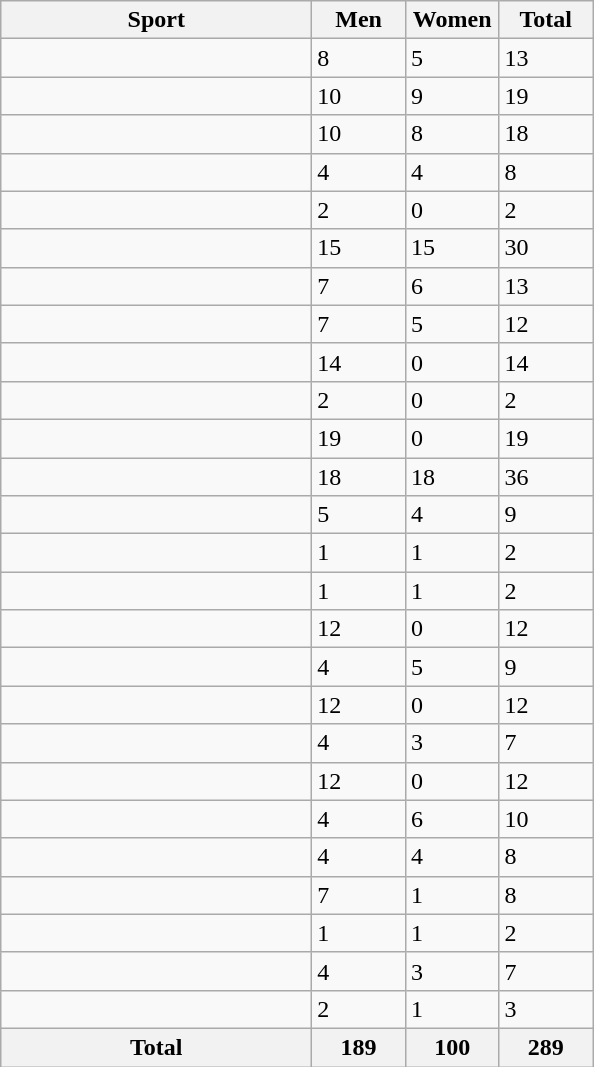<table class="wikitable sortable" style="text-align:left">
<tr>
<th width=200>Sport</th>
<th width="55">Men</th>
<th width=55>Women</th>
<th width=55>Total</th>
</tr>
<tr>
<td align="left"></td>
<td>8</td>
<td>5</td>
<td>13</td>
</tr>
<tr>
<td align="left"></td>
<td>10</td>
<td>9</td>
<td>19</td>
</tr>
<tr>
<td align="left"></td>
<td>10</td>
<td>8</td>
<td>18</td>
</tr>
<tr>
<td align="left"></td>
<td>4</td>
<td>4</td>
<td>8</td>
</tr>
<tr>
<td align="left"></td>
<td>2</td>
<td>0</td>
<td>2</td>
</tr>
<tr>
<td align="left"></td>
<td>15</td>
<td>15</td>
<td>30</td>
</tr>
<tr>
<td align="left"></td>
<td>7</td>
<td>6</td>
<td>13</td>
</tr>
<tr>
<td align="left"></td>
<td>7</td>
<td>5</td>
<td>12</td>
</tr>
<tr>
<td align="left"></td>
<td>14</td>
<td>0</td>
<td>14</td>
</tr>
<tr>
<td align="left"></td>
<td>2</td>
<td>0</td>
<td>2</td>
</tr>
<tr>
<td align="left"></td>
<td>19</td>
<td>0</td>
<td>19</td>
</tr>
<tr>
<td align="left"></td>
<td>18</td>
<td>18</td>
<td>36</td>
</tr>
<tr>
<td align="left"></td>
<td>5</td>
<td>4</td>
<td>9</td>
</tr>
<tr>
<td align="left"></td>
<td>1</td>
<td>1</td>
<td>2</td>
</tr>
<tr>
<td align="left"></td>
<td>1</td>
<td>1</td>
<td>2</td>
</tr>
<tr>
<td align="left"></td>
<td>12</td>
<td>0</td>
<td>12</td>
</tr>
<tr>
<td align="left"></td>
<td>4</td>
<td>5</td>
<td>9</td>
</tr>
<tr>
<td align="left"></td>
<td>12</td>
<td>0</td>
<td>12</td>
</tr>
<tr>
<td align="left"></td>
<td>4</td>
<td>3</td>
<td>7</td>
</tr>
<tr>
<td align="left"></td>
<td>12</td>
<td>0</td>
<td>12</td>
</tr>
<tr>
<td align="left"></td>
<td>4</td>
<td>6</td>
<td>10</td>
</tr>
<tr>
<td align="left"></td>
<td>4</td>
<td>4</td>
<td>8</td>
</tr>
<tr>
<td align="left"></td>
<td>7</td>
<td>1</td>
<td>8</td>
</tr>
<tr>
<td align="left"></td>
<td>1</td>
<td>1</td>
<td>2</td>
</tr>
<tr>
<td align="left"></td>
<td>4</td>
<td>3</td>
<td>7</td>
</tr>
<tr>
<td align="left"></td>
<td>2</td>
<td>1</td>
<td>3</td>
</tr>
<tr>
<th>Total</th>
<th>189</th>
<th>100</th>
<th>289</th>
</tr>
</table>
